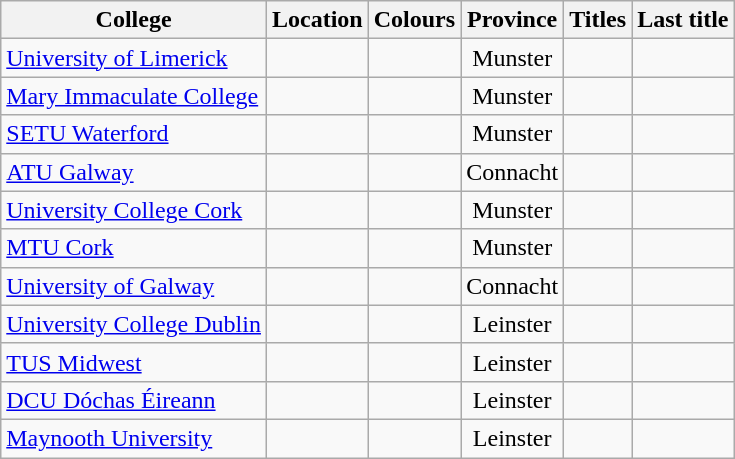<table class="wikitable sortable" style="text-align:center;">
<tr>
<th>College</th>
<th>Location</th>
<th>Colours</th>
<th>Province</th>
<th>Titles</th>
<th>Last title</th>
</tr>
<tr>
<td style="text-align:left;"><a href='#'>University of Limerick</a></td>
<td></td>
<td></td>
<td>Munster</td>
<td></td>
<td></td>
</tr>
<tr>
<td style="text-align:left;"><a href='#'>Mary Immaculate College</a></td>
<td></td>
<td></td>
<td>Munster</td>
<td></td>
<td></td>
</tr>
<tr>
<td style="text-align:left;"><a href='#'>SETU Waterford</a></td>
<td></td>
<td></td>
<td>Munster</td>
<td></td>
<td></td>
</tr>
<tr>
<td style="text-align:left;"><a href='#'>ATU Galway</a></td>
<td></td>
<td></td>
<td>Connacht</td>
<td></td>
<td></td>
</tr>
<tr>
<td style="text-align:left;"><a href='#'>University College Cork</a></td>
<td></td>
<td></td>
<td>Munster</td>
<td></td>
<td></td>
</tr>
<tr>
<td style="text-align:left;"><a href='#'>MTU Cork</a></td>
<td></td>
<td></td>
<td>Munster</td>
<td></td>
<td></td>
</tr>
<tr>
<td style="text-align:left;"><a href='#'>University of Galway</a></td>
<td></td>
<td></td>
<td>Connacht</td>
<td></td>
<td></td>
</tr>
<tr>
<td style="text-align:left;"><a href='#'>University College Dublin</a></td>
<td></td>
<td></td>
<td>Leinster</td>
<td></td>
<td></td>
</tr>
<tr>
<td style="text-align:left;"><a href='#'>TUS Midwest</a></td>
<td></td>
<td></td>
<td>Leinster</td>
<td></td>
<td></td>
</tr>
<tr>
<td style="text-align:left;"><a href='#'>DCU Dóchas Éireann</a></td>
<td></td>
<td></td>
<td>Leinster</td>
<td></td>
<td></td>
</tr>
<tr>
<td style="text-align:left;"><a href='#'>Maynooth University</a></td>
<td></td>
<td></td>
<td>Leinster</td>
<td></td>
<td></td>
</tr>
</table>
